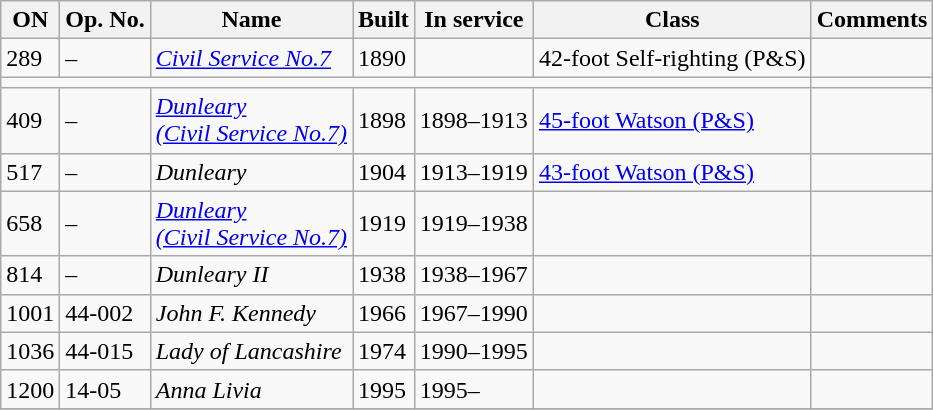<table class="wikitable">
<tr>
<th>ON</th>
<th>Op. No.</th>
<th>Name</th>
<th>Built</th>
<th>In service</th>
<th>Class</th>
<th>Comments</th>
</tr>
<tr>
<td>289</td>
<td>–</td>
<td><a href='#'><em>Civil Service No.7</em></a></td>
<td>1890</td>
<td></td>
<td>42-foot Self-righting (P&S)</td>
<td></td>
</tr>
<tr>
<td colspan=6 style=" text-align: center;"></td>
</tr>
<tr>
<td>409</td>
<td>–</td>
<td><a href='#'><em>Dunleary<br>(Civil Service No.7)</em></a></td>
<td>1898</td>
<td>1898–1913</td>
<td><a href='#'>45-foot Watson (P&S)</a></td>
<td></td>
</tr>
<tr>
<td>517</td>
<td>–</td>
<td><em>Dunleary</em></td>
<td>1904</td>
<td>1913–1919</td>
<td><a href='#'>43-foot Watson (P&S)</a></td>
<td></td>
</tr>
<tr>
<td>658</td>
<td>–</td>
<td><a href='#'><em>Dunleary<br>(Civil Service No.7)</em></a></td>
<td>1919</td>
<td>1919–1938</td>
<td></td>
<td></td>
</tr>
<tr>
<td>814</td>
<td>–</td>
<td><em>Dunleary II</em></td>
<td>1938</td>
<td>1938–1967</td>
<td></td>
<td></td>
</tr>
<tr>
<td>1001</td>
<td>44-002</td>
<td><em>John F. Kennedy</em></td>
<td>1966</td>
<td>1967–1990</td>
<td></td>
<td></td>
</tr>
<tr>
<td>1036</td>
<td>44-015</td>
<td><em>Lady of Lancashire</em></td>
<td>1974</td>
<td>1990–1995</td>
<td></td>
<td></td>
</tr>
<tr>
<td>1200</td>
<td>14-05</td>
<td><em>Anna Livia</em></td>
<td>1995</td>
<td>1995–</td>
<td></td>
<td></td>
</tr>
<tr>
</tr>
</table>
